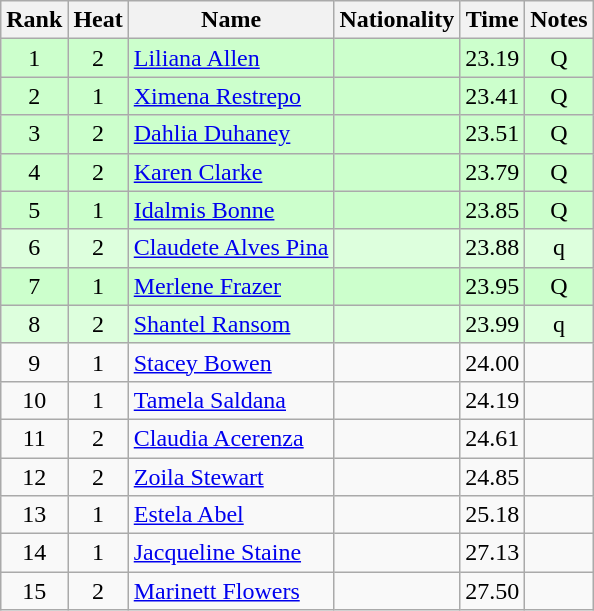<table class="wikitable sortable" style="text-align:center">
<tr>
<th>Rank</th>
<th>Heat</th>
<th>Name</th>
<th>Nationality</th>
<th>Time</th>
<th>Notes</th>
</tr>
<tr bgcolor=ccffcc>
<td>1</td>
<td>2</td>
<td align=left><a href='#'>Liliana Allen</a></td>
<td align=left></td>
<td>23.19</td>
<td>Q</td>
</tr>
<tr bgcolor=ccffcc>
<td>2</td>
<td>1</td>
<td align=left><a href='#'>Ximena Restrepo</a></td>
<td align=left></td>
<td>23.41</td>
<td>Q</td>
</tr>
<tr bgcolor=ccffcc>
<td>3</td>
<td>2</td>
<td align=left><a href='#'>Dahlia Duhaney</a></td>
<td align=left></td>
<td>23.51</td>
<td>Q</td>
</tr>
<tr bgcolor=ccffcc>
<td>4</td>
<td>2</td>
<td align=left><a href='#'>Karen Clarke</a></td>
<td align=left></td>
<td>23.79</td>
<td>Q</td>
</tr>
<tr bgcolor=ccffcc>
<td>5</td>
<td>1</td>
<td align=left><a href='#'>Idalmis Bonne</a></td>
<td align=left></td>
<td>23.85</td>
<td>Q</td>
</tr>
<tr bgcolor=ddffdd>
<td>6</td>
<td>2</td>
<td align=left><a href='#'>Claudete Alves Pina</a></td>
<td align=left></td>
<td>23.88</td>
<td>q</td>
</tr>
<tr bgcolor=ccffcc>
<td>7</td>
<td>1</td>
<td align=left><a href='#'>Merlene Frazer</a></td>
<td align=left></td>
<td>23.95</td>
<td>Q</td>
</tr>
<tr bgcolor=ddffdd>
<td>8</td>
<td>2</td>
<td align=left><a href='#'>Shantel Ransom</a></td>
<td align=left></td>
<td>23.99</td>
<td>q</td>
</tr>
<tr>
<td>9</td>
<td>1</td>
<td align=left><a href='#'>Stacey Bowen</a></td>
<td align=left></td>
<td>24.00</td>
<td></td>
</tr>
<tr>
<td>10</td>
<td>1</td>
<td align=left><a href='#'>Tamela Saldana</a></td>
<td align=left></td>
<td>24.19</td>
<td></td>
</tr>
<tr>
<td>11</td>
<td>2</td>
<td align=left><a href='#'>Claudia Acerenza</a></td>
<td align=left></td>
<td>24.61</td>
<td></td>
</tr>
<tr>
<td>12</td>
<td>2</td>
<td align=left><a href='#'>Zoila Stewart</a></td>
<td align=left></td>
<td>24.85</td>
<td></td>
</tr>
<tr>
<td>13</td>
<td>1</td>
<td align=left><a href='#'>Estela Abel</a></td>
<td align=left></td>
<td>25.18</td>
<td></td>
</tr>
<tr>
<td>14</td>
<td>1</td>
<td align=left><a href='#'>Jacqueline Staine</a></td>
<td align=left></td>
<td>27.13</td>
<td></td>
</tr>
<tr>
<td>15</td>
<td>2</td>
<td align=left><a href='#'>Marinett Flowers</a></td>
<td align=left></td>
<td>27.50</td>
<td></td>
</tr>
</table>
